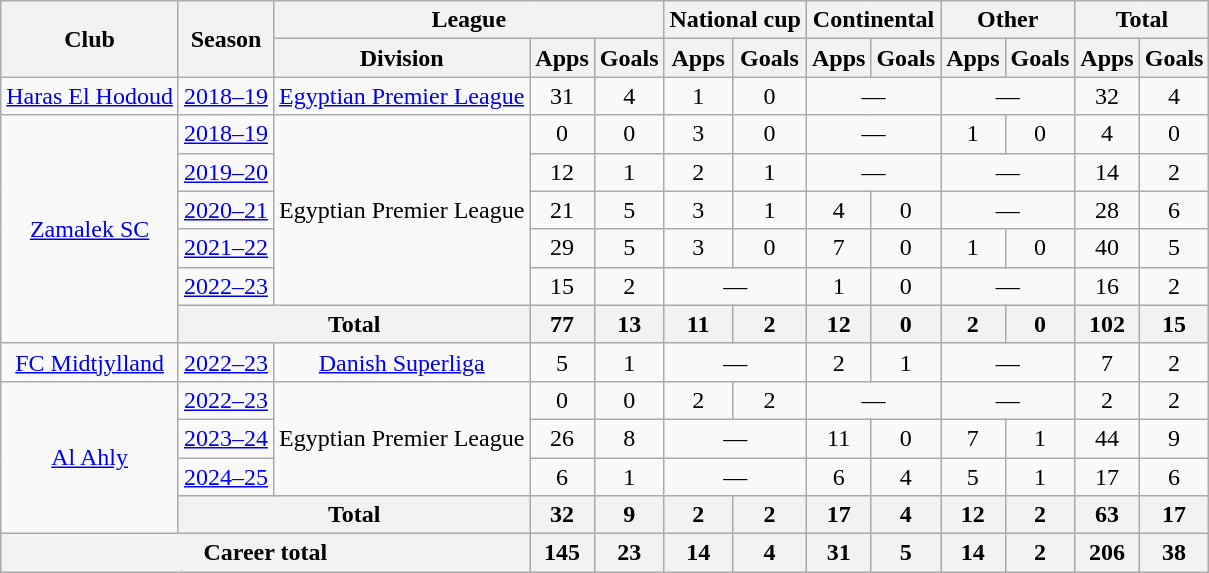<table class="wikitable" style="text-align:center">
<tr>
<th rowspan="2">Club</th>
<th rowspan="2">Season</th>
<th colspan="3">League</th>
<th colspan="2">National cup</th>
<th colspan="2">Continental</th>
<th colspan="2">Other</th>
<th colspan="2">Total</th>
</tr>
<tr>
<th>Division</th>
<th>Apps</th>
<th>Goals</th>
<th>Apps</th>
<th>Goals</th>
<th>Apps</th>
<th>Goals</th>
<th>Apps</th>
<th>Goals</th>
<th>Apps</th>
<th>Goals</th>
</tr>
<tr>
<td><a href='#'>Haras El Hodoud</a></td>
<td><a href='#'>2018–19</a></td>
<td><a href='#'>Egyptian Premier League</a></td>
<td>31</td>
<td>4</td>
<td>1</td>
<td>0</td>
<td colspan="2">—</td>
<td colspan="2">—</td>
<td>32</td>
<td>4</td>
</tr>
<tr>
<td rowspan="6"><a href='#'>Zamalek SC</a></td>
<td><a href='#'>2018–19</a></td>
<td rowspan="5">Egyptian Premier League</td>
<td>0</td>
<td>0</td>
<td>3</td>
<td>0</td>
<td colspan="2">—</td>
<td>1</td>
<td>0</td>
<td>4</td>
<td>0</td>
</tr>
<tr>
<td><a href='#'>2019–20</a></td>
<td>12</td>
<td>1</td>
<td>2</td>
<td>1</td>
<td colspan="2">—</td>
<td colspan="2">—</td>
<td>14</td>
<td>2</td>
</tr>
<tr>
<td><a href='#'>2020–21</a></td>
<td>21</td>
<td>5</td>
<td>3</td>
<td>1</td>
<td>4</td>
<td>0</td>
<td colspan="2">—</td>
<td>28</td>
<td>6</td>
</tr>
<tr>
<td><a href='#'>2021–22</a></td>
<td>29</td>
<td>5</td>
<td>3</td>
<td>0</td>
<td>7</td>
<td>0</td>
<td>1</td>
<td>0</td>
<td>40</td>
<td>5</td>
</tr>
<tr>
<td><a href='#'>2022–23</a></td>
<td>15</td>
<td>2</td>
<td colspan="2">—</td>
<td>1</td>
<td>0</td>
<td colspan="2">—</td>
<td>16</td>
<td>2</td>
</tr>
<tr>
<th colspan="2">Total</th>
<th>77</th>
<th>13</th>
<th>11</th>
<th>2</th>
<th>12</th>
<th>0</th>
<th>2</th>
<th>0</th>
<th>102</th>
<th>15</th>
</tr>
<tr>
<td><a href='#'>FC Midtjylland</a></td>
<td><a href='#'>2022–23</a></td>
<td><a href='#'>Danish Superliga</a></td>
<td>5</td>
<td>1</td>
<td colspan="2">—</td>
<td>2</td>
<td>1</td>
<td colspan="2">—</td>
<td>7</td>
<td>2</td>
</tr>
<tr>
<td rowspan="4"><a href='#'>Al Ahly</a></td>
<td><a href='#'>2022–23</a></td>
<td rowspan="3">Egyptian Premier League</td>
<td>0</td>
<td>0</td>
<td>2</td>
<td>2</td>
<td colspan="2">—</td>
<td colspan="2">—</td>
<td>2</td>
<td>2</td>
</tr>
<tr>
<td><a href='#'>2023–24</a></td>
<td>26</td>
<td>8</td>
<td colspan="2">—</td>
<td>11</td>
<td>0</td>
<td>7</td>
<td>1</td>
<td>44</td>
<td>9</td>
</tr>
<tr>
<td><a href='#'>2024–25</a></td>
<td>6</td>
<td>1</td>
<td colspan="2">—</td>
<td>6</td>
<td>4</td>
<td>5</td>
<td>1</td>
<td>17</td>
<td>6</td>
</tr>
<tr>
<th colspan="2">Total</th>
<th>32</th>
<th>9</th>
<th>2</th>
<th>2</th>
<th>17</th>
<th>4</th>
<th>12</th>
<th>2</th>
<th>63</th>
<th>17</th>
</tr>
<tr>
<th colspan="3">Career total</th>
<th>145</th>
<th>23</th>
<th>14</th>
<th>4</th>
<th>31</th>
<th>5</th>
<th>14</th>
<th>2</th>
<th>206</th>
<th>38</th>
</tr>
</table>
